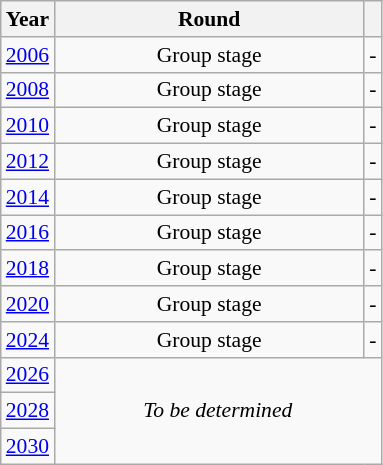<table class="wikitable" style="text-align: center; font-size:90%">
<tr>
<th>Year</th>
<th style="width:200px">Round</th>
<th></th>
</tr>
<tr>
<td><a href='#'>2006</a></td>
<td>Group stage</td>
<td>-</td>
</tr>
<tr>
<td><a href='#'>2008</a></td>
<td>Group stage</td>
<td>-</td>
</tr>
<tr>
<td><a href='#'>2010</a></td>
<td>Group stage</td>
<td>-</td>
</tr>
<tr>
<td><a href='#'>2012</a></td>
<td>Group stage</td>
<td>-</td>
</tr>
<tr>
<td><a href='#'>2014</a></td>
<td>Group stage</td>
<td>-</td>
</tr>
<tr>
<td><a href='#'>2016</a></td>
<td>Group stage</td>
<td>-</td>
</tr>
<tr>
<td><a href='#'>2018</a></td>
<td>Group stage</td>
<td>-</td>
</tr>
<tr>
<td><a href='#'>2020</a></td>
<td>Group stage</td>
<td>-</td>
</tr>
<tr>
<td><a href='#'>2024</a></td>
<td>Group stage</td>
<td>-</td>
</tr>
<tr>
<td><a href='#'>2026</a></td>
<td colspan="2" rowspan="3"><em>To be determined</em></td>
</tr>
<tr>
<td><a href='#'>2028</a></td>
</tr>
<tr>
<td><a href='#'>2030</a></td>
</tr>
</table>
